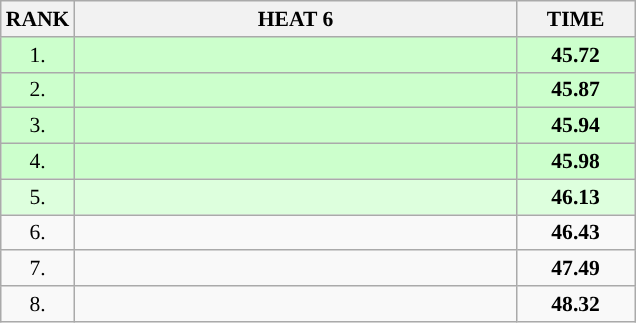<table class="wikitable" style="border-collapse: collapse; font-size: 90%;">
<tr>
<th>RANK</th>
<th style="width: 20em">HEAT 6</th>
<th style="width: 5em">TIME</th>
</tr>
<tr style="background:#ccffcc;">
<td align="center">1.</td>
<td></td>
<td align="center"><strong>45.72</strong></td>
</tr>
<tr style="background:#ccffcc;">
<td align="center">2.</td>
<td></td>
<td align="center"><strong>45.87</strong></td>
</tr>
<tr style="background:#ccffcc;">
<td align="center">3.</td>
<td></td>
<td align="center"><strong>45.94</strong></td>
</tr>
<tr style="background:#ccffcc;">
<td align="center">4.</td>
<td></td>
<td align="center"><strong>45.98</strong></td>
</tr>
<tr style="background:#ddffdd;">
<td align="center">5.</td>
<td></td>
<td align="center"><strong>46.13</strong></td>
</tr>
<tr>
<td align="center">6.</td>
<td></td>
<td align="center"><strong>46.43</strong></td>
</tr>
<tr>
<td align="center">7.</td>
<td></td>
<td align="center"><strong>47.49</strong></td>
</tr>
<tr>
<td align="center">8.</td>
<td></td>
<td align="center"><strong>48.32</strong></td>
</tr>
</table>
